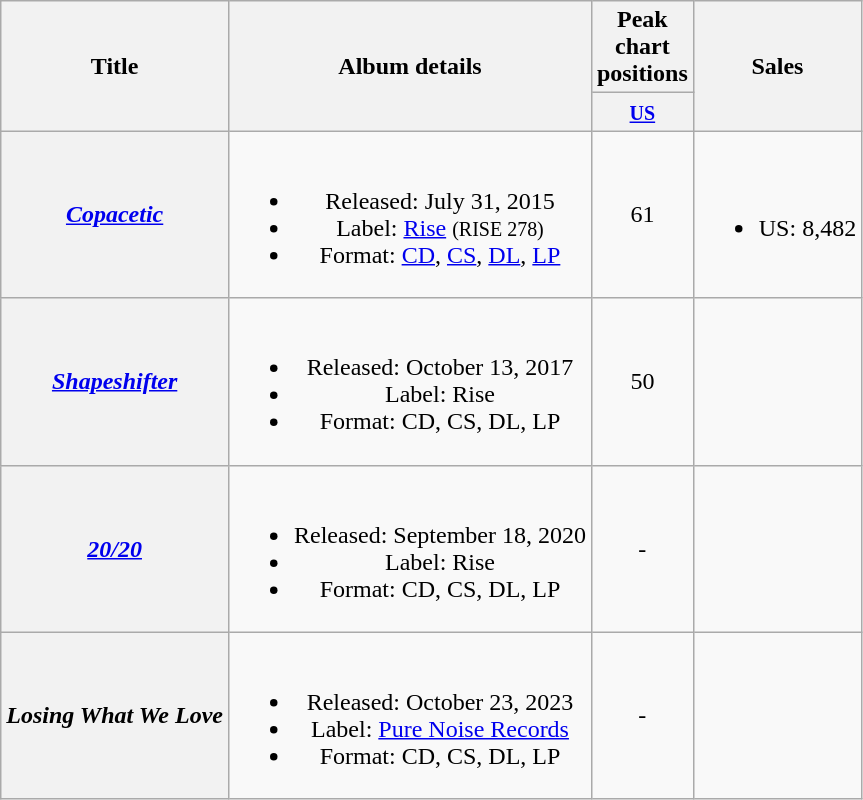<table class="wikitable plainrowheaders" style="text-align:center;">
<tr>
<th scope="col" rowspan="2">Title</th>
<th scope="col" rowspan="2">Album details</th>
<th scope="col" colspan="1">Peak chart<br>positions</th>
<th scope="col" rowspan="2">Sales</th>
</tr>
<tr>
<th style="width:30px;"><small><a href='#'>US</a></small><br></th>
</tr>
<tr>
<th scope="row"><em><a href='#'>Copacetic</a></em></th>
<td><br><ul><li>Released: July 31, 2015</li><li>Label: <a href='#'>Rise</a> <small>(RISE 278)</small></li><li>Format: <a href='#'>CD</a>, <a href='#'>CS</a>, <a href='#'>DL</a>, <a href='#'>LP</a></li></ul></td>
<td>61</td>
<td><br><ul><li>US: 8,482</li></ul></td>
</tr>
<tr>
<th scope="row"><em><a href='#'>Shapeshifter</a></em></th>
<td><br><ul><li>Released: October 13, 2017</li><li>Label: Rise</li><li>Format: CD, CS, DL, LP</li></ul></td>
<td>50</td>
<td></td>
</tr>
<tr>
<th scope="row"><em><a href='#'>20/20</a></em></th>
<td><br><ul><li>Released: September 18, 2020</li><li>Label: Rise</li><li>Format: CD, CS, DL, LP</li></ul></td>
<td>-</td>
<td></td>
</tr>
<tr>
<th scope="row"><em>Losing What We Love</em></th>
<td><br><ul><li>Released: October 23, 2023</li><li>Label: <a href='#'>Pure Noise Records</a></li><li>Format: CD, CS, DL, LP</li></ul></td>
<td>-</td>
<td></td>
</tr>
</table>
